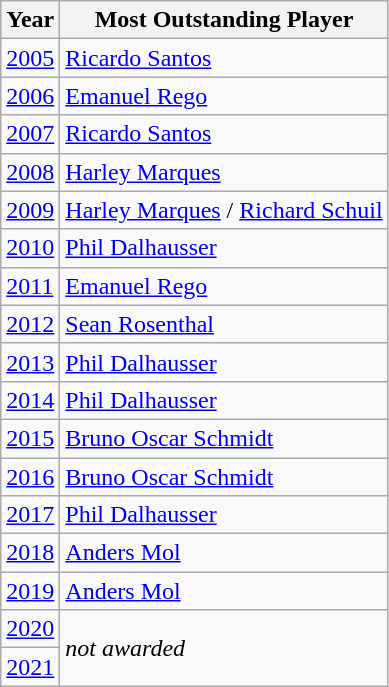<table class="wikitable sortable" style="display:inline-table;">
<tr>
<th>Year</th>
<th>Most Outstanding Player</th>
</tr>
<tr>
<td><a href='#'>2005</a></td>
<td> <a href='#'>Ricardo Santos</a> </td>
</tr>
<tr>
<td><a href='#'>2006</a></td>
<td> <a href='#'>Emanuel Rego</a> </td>
</tr>
<tr>
<td><a href='#'>2007</a></td>
<td> <a href='#'>Ricardo Santos</a> </td>
</tr>
<tr>
<td><a href='#'>2008</a></td>
<td> <a href='#'>Harley Marques</a> </td>
</tr>
<tr>
<td><a href='#'>2009</a></td>
<td> <a href='#'>Harley Marques</a>  /  <a href='#'>Richard Schuil</a></td>
</tr>
<tr>
<td><a href='#'>2010</a></td>
<td> <a href='#'>Phil Dalhausser</a> </td>
</tr>
<tr>
<td><a href='#'>2011</a></td>
<td> <a href='#'>Emanuel Rego</a> </td>
</tr>
<tr>
<td><a href='#'>2012</a></td>
<td> <a href='#'>Sean Rosenthal</a></td>
</tr>
<tr>
<td><a href='#'>2013</a></td>
<td> <a href='#'>Phil Dalhausser</a> </td>
</tr>
<tr>
<td><a href='#'>2014</a></td>
<td> <a href='#'>Phil Dalhausser</a> </td>
</tr>
<tr>
<td><a href='#'>2015</a></td>
<td> <a href='#'>Bruno Oscar Schmidt</a> </td>
</tr>
<tr>
<td><a href='#'>2016</a></td>
<td> <a href='#'>Bruno Oscar Schmidt</a> </td>
</tr>
<tr>
<td><a href='#'>2017</a></td>
<td> <a href='#'>Phil Dalhausser</a> </td>
</tr>
<tr>
<td><a href='#'>2018</a></td>
<td> <a href='#'>Anders Mol</a> </td>
</tr>
<tr>
<td><a href='#'>2019</a></td>
<td> <a href='#'>Anders Mol</a> </td>
</tr>
<tr>
<td><a href='#'>2020</a></td>
<td rowspan=2><em>not awarded</em></td>
</tr>
<tr>
<td><a href='#'>2021</a></td>
</tr>
</table>
